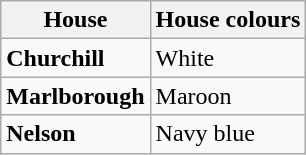<table class="wikitable">
<tr>
<th>House</th>
<th>House colours</th>
</tr>
<tr>
<td><strong>Churchill</strong></td>
<td>White</td>
</tr>
<tr>
<td><strong>Marlborough</strong></td>
<td>Maroon</td>
</tr>
<tr>
<td><strong>Nelson</strong></td>
<td>Navy blue</td>
</tr>
</table>
